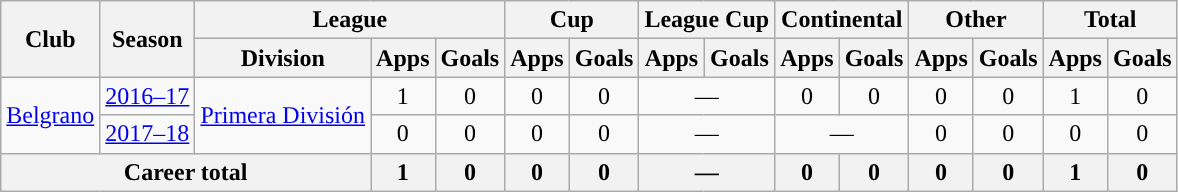<table class="wikitable" style="text-align:center">
<tr>
<th rowspan="2">Club</th>
<th rowspan="2">Season</th>
<th colspan="3">League</th>
<th colspan="2">Cup</th>
<th colspan="2">League Cup</th>
<th colspan="2">Continental</th>
<th colspan="2">Other</th>
<th colspan="2">Total</th>
</tr>
<tr>
<th>Division</th>
<th>Apps</th>
<th>Goals</th>
<th>Apps</th>
<th>Goals</th>
<th>Apps</th>
<th>Goals</th>
<th>Apps</th>
<th>Goals</th>
<th>Apps</th>
<th>Goals</th>
<th>Apps</th>
<th>Goals</th>
</tr>
<tr>
<td rowspan="2"><a href='#'>Belgrano</a></td>
<td><a href='#'>2016–17</a></td>
<td rowspan="2"><a href='#'>Primera División</a></td>
<td>1</td>
<td>0</td>
<td>0</td>
<td>0</td>
<td colspan="2">—</td>
<td>0</td>
<td>0</td>
<td>0</td>
<td>0</td>
<td>1</td>
<td>0</td>
</tr>
<tr>
<td><a href='#'>2017–18</a></td>
<td>0</td>
<td>0</td>
<td>0</td>
<td>0</td>
<td colspan="2">—</td>
<td colspan="2">—</td>
<td>0</td>
<td>0</td>
<td>0</td>
<td>0</td>
</tr>
<tr>
<th colspan="3">Career total</th>
<th>1</th>
<th>0</th>
<th>0</th>
<th>0</th>
<th colspan="2">—</th>
<th>0</th>
<th>0</th>
<th>0</th>
<th>0</th>
<th>1</th>
<th>0</th>
</tr>
</table>
